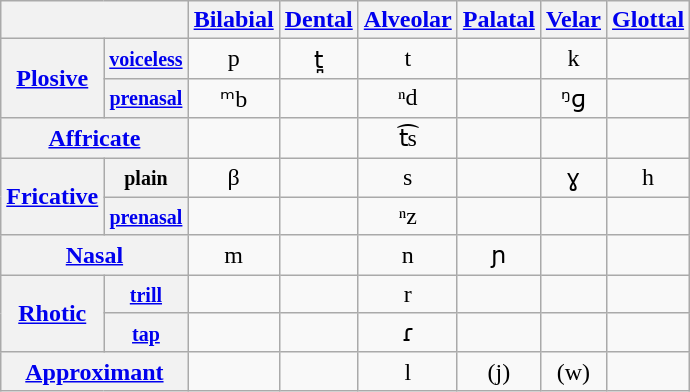<table class="wikitable" style="text-align:center">
<tr>
<th colspan="2"></th>
<th><a href='#'>Bilabial</a></th>
<th><a href='#'>Dental</a></th>
<th><a href='#'>Alveolar</a></th>
<th><a href='#'>Palatal</a></th>
<th><a href='#'>Velar</a></th>
<th><a href='#'>Glottal</a></th>
</tr>
<tr align="center">
<th rowspan="2"><a href='#'>Plosive</a></th>
<th><small><a href='#'>voiceless</a></small></th>
<td>p</td>
<td>t̪</td>
<td>t</td>
<td></td>
<td>k</td>
<td></td>
</tr>
<tr>
<th><small><a href='#'>prenasal</a></small></th>
<td>ᵐb</td>
<td></td>
<td>ⁿd</td>
<td></td>
<td>ᵑɡ</td>
<td></td>
</tr>
<tr>
<th colspan="2"><a href='#'>Affricate</a></th>
<td></td>
<td></td>
<td>t͡s</td>
<td></td>
<td></td>
<td></td>
</tr>
<tr align="center">
<th rowspan="2"><a href='#'>Fricative</a></th>
<th><small>plain</small></th>
<td>β</td>
<td></td>
<td>s</td>
<td></td>
<td>ɣ</td>
<td>h</td>
</tr>
<tr>
<th><small><a href='#'>prenasal</a></small></th>
<td></td>
<td></td>
<td>ⁿz</td>
<td></td>
<td></td>
<td></td>
</tr>
<tr align="center">
<th colspan="2"><a href='#'>Nasal</a></th>
<td>m</td>
<td></td>
<td>n</td>
<td>ɲ</td>
<td></td>
<td></td>
</tr>
<tr>
<th rowspan="2"><a href='#'>Rhotic</a></th>
<th><small><a href='#'>trill</a></small></th>
<td></td>
<td></td>
<td>r</td>
<td></td>
<td></td>
<td></td>
</tr>
<tr align="center">
<th><small><a href='#'>tap</a></small></th>
<td></td>
<td></td>
<td>ɾ</td>
<td></td>
<td></td>
<td></td>
</tr>
<tr align="center">
<th colspan="2"><a href='#'>Approximant</a></th>
<td></td>
<td></td>
<td>l</td>
<td>(j)</td>
<td>(w)</td>
<td></td>
</tr>
</table>
